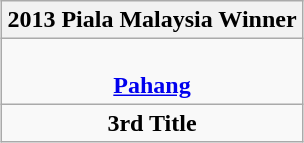<table class="wikitable" style="text-align: center; margin: 0 auto;">
<tr>
<th>2013 Piala Malaysia Winner</th>
</tr>
<tr>
<td><br><a href='#'><strong>Pahang</strong></a></td>
</tr>
<tr>
<td><strong>3rd Title</strong></td>
</tr>
</table>
